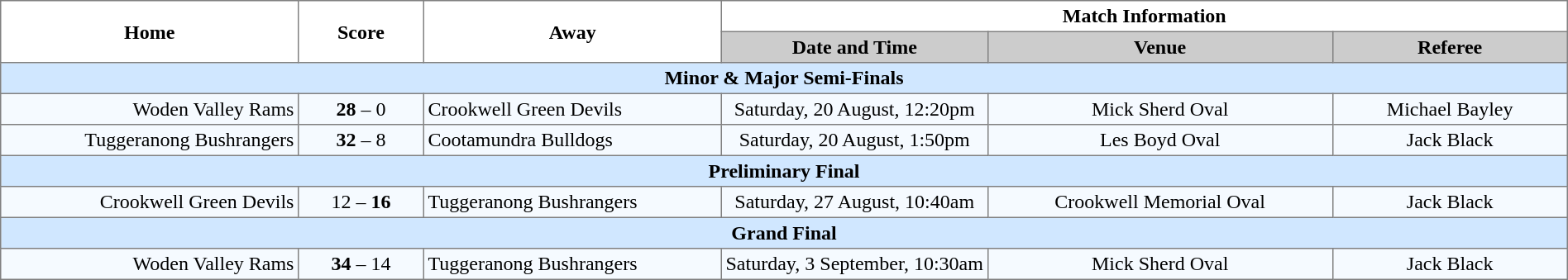<table border="1" cellpadding="3" cellspacing="0" width="100%" style="border-collapse:collapse;  text-align:center;">
<tr>
<th rowspan="2" width="19%">Home</th>
<th rowspan="2" width="8%">Score</th>
<th rowspan="2" width="19%">Away</th>
<th colspan="3">Match Information</th>
</tr>
<tr style="background:#CCCCCC">
<th width="17%">Date and Time</th>
<th width="22%">Venue</th>
<th width="50%">Referee</th>
</tr>
<tr style="background:#d0e7ff;">
<td colspan="6"><strong>Minor & Major Semi-Finals</strong></td>
</tr>
<tr style="text-align:center; background:#f5faff;">
<td align="right">Woden Valley Rams </td>
<td><strong>28</strong> – 0</td>
<td align="left"> Crookwell Green Devils</td>
<td>Saturday, 20 August, 12:20pm</td>
<td>Mick Sherd Oval</td>
<td>Michael Bayley</td>
</tr>
<tr style="text-align:center; background:#f5faff;">
<td align="right">Tuggeranong Bushrangers </td>
<td><strong>32</strong> – 8</td>
<td align="left"> Cootamundra Bulldogs</td>
<td>Saturday, 20 August, 1:50pm</td>
<td>Les Boyd Oval</td>
<td>Jack Black</td>
</tr>
<tr style="background:#d0e7ff;">
<td colspan="6"><strong>Preliminary Final</strong></td>
</tr>
<tr style="text-align:center; background:#f5faff;">
<td align="right">Crookwell Green Devils </td>
<td>12 – <strong>16</strong></td>
<td align="left"> Tuggeranong Bushrangers</td>
<td>Saturday, 27 August, 10:40am</td>
<td>Crookwell Memorial Oval</td>
<td>Jack Black</td>
</tr>
<tr style="background:#d0e7ff;">
<td colspan="6"><strong>Grand Final</strong></td>
</tr>
<tr style="text-align:center; background:#f5faff;">
<td align="right">Woden Valley Rams </td>
<td><strong>34</strong> – 14</td>
<td align="left"> Tuggeranong Bushrangers</td>
<td>Saturday, 3 September, 10:30am</td>
<td>Mick Sherd Oval</td>
<td>Jack Black</td>
</tr>
</table>
